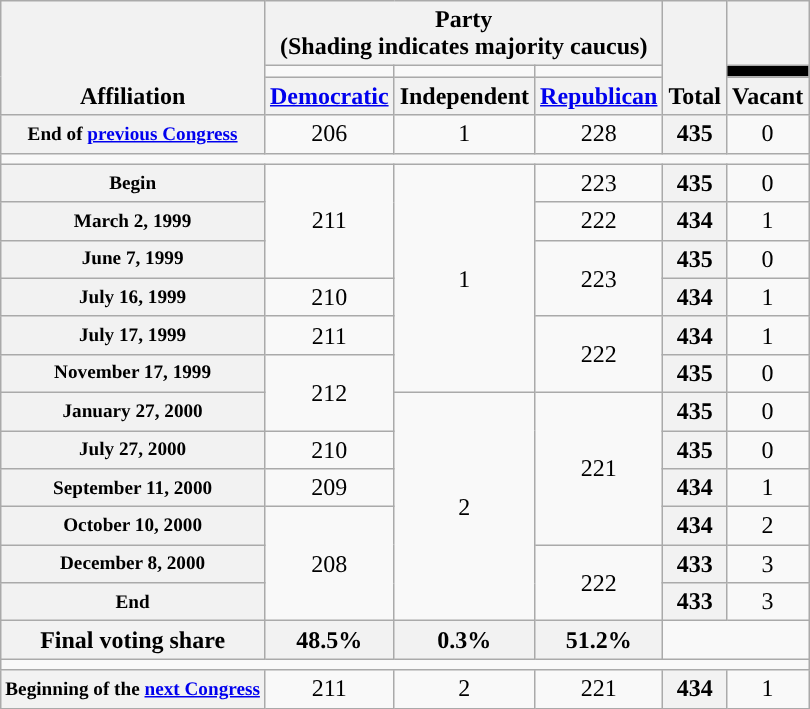<table class="wikitable" style="text-align:center">
<tr style="vertical-align:bottom;">
<th rowspan=3>Affiliation</th>
<th colspan=3>Party <div>(Shading indicates majority caucus)</div></th>
<th rowspan=3>Total</th>
<th></th>
</tr>
<tr style="height:5px">
<td style="background-color:"></td>
<td style="background-color:"></td>
<td style="background-color:"></td>
<td style="background-color:black"></td>
</tr>
<tr>
<th><a href='#'>Democratic</a></th>
<th>Independent</th>
<th><a href='#'>Republican</a></th>
<th>Vacant</th>
</tr>
<tr>
<th nowrap style="font-size:80%">End of <a href='#'>previous Congress</a></th>
<td>206</td>
<td>1</td>
<td>228</td>
<th>435</th>
<td>0</td>
</tr>
<tr>
<td colspan=6></td>
</tr>
<tr>
<th nowrap style="font-size:80%">Begin</th>
<td rowspan=3>211</td>
<td rowspan=6>1</td>
<td>223</td>
<th>435</th>
<td>0</td>
</tr>
<tr style="text-align:center;">
<th nowrap style="font-size:80%">March 2, 1999</th>
<td>222</td>
<th>434</th>
<td>1</td>
</tr>
<tr style="text-align:center;">
<th nowrap style="font-size:80%">June 7, 1999</th>
<td rowspan=2 >223</td>
<th>435</th>
<td>0</td>
</tr>
<tr style="text-align:center;">
<th nowrap style="font-size:80%">July 16, 1999</th>
<td>210</td>
<th>434</th>
<td>1</td>
</tr>
<tr style="text-align:center;">
<th nowrap style="font-size:80%">July 17, 1999</th>
<td>211</td>
<td rowspan=2 >222</td>
<th>434</th>
<td>1</td>
</tr>
<tr style="text-align:center;">
<th nowrap style="font-size:80%">November 17, 1999</th>
<td rowspan=2>212</td>
<th>435</th>
<td>0</td>
</tr>
<tr style="text-align:center;">
<th nowrap style="font-size:80%">January 27, 2000</th>
<td rowspan=6>2</td>
<td rowspan=4 >221</td>
<th>435</th>
<td>0</td>
</tr>
<tr style="text-align:center;">
<th nowrap style="font-size:80%">July 27, 2000</th>
<td>210</td>
<th>435</th>
<td>0</td>
</tr>
<tr style="text-align:center;">
<th nowrap style="font-size:80%">September 11, 2000</th>
<td>209</td>
<th>434</th>
<td>1</td>
</tr>
<tr style="text-align:center;">
<th nowrap style="font-size:80%">October 10, 2000</th>
<td rowspan=3>208</td>
<th>434</th>
<td>2</td>
</tr>
<tr style="text-align:center;">
<th nowrap style="font-size:80%">December 8, 2000</th>
<td rowspan= 2 >222</td>
<th>433</th>
<td>3</td>
</tr>
<tr style="text-align:center;">
<th nowrap style="font-size:80%">End</th>
<th>433</th>
<td>3</td>
</tr>
<tr style="text-align:center;">
<th>Final voting share</th>
<th>48.5%</th>
<th>0.3%</th>
<th>51.2%</th>
<td colspan=2></td>
</tr>
<tr>
<td colspan=6></td>
</tr>
<tr>
<th nowrap style="font-size:80%">Beginning of the <a href='#'>next Congress</a></th>
<td>211</td>
<td>2</td>
<td>221</td>
<th>434</th>
<td>1</td>
</tr>
</table>
